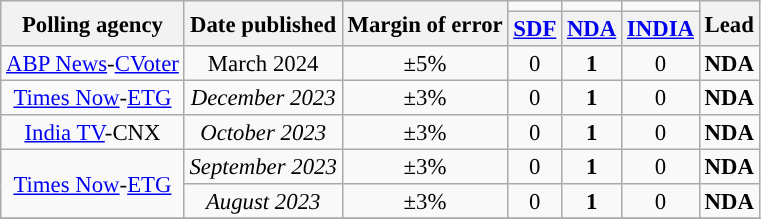<table class="wikitable sortable" style="text-align:center;font-size:95%;line-height:16px">
<tr>
<th rowspan="2">Polling agency</th>
<th rowspan="2">Date published</th>
<th rowspan="2">Margin of error</th>
<td bgcolor=></td>
<td bgcolor=></td>
<td bgcolor=></td>
<th rowspan="2">Lead</th>
</tr>
<tr>
<th><a href='#'>SDF</a></th>
<th><a href='#'>NDA</a></th>
<th><a href='#'>INDIA</a></th>
</tr>
<tr>
<td><a href='#'>ABP News</a>-<a href='#'>CVoter</a></td>
<td>March 2024<em></em></td>
<td>±5%</td>
<td>0</td>
<td><strong>1</strong></td>
<td>0</td>
<td><strong>NDA</strong></td>
</tr>
<tr>
<td><a href='#'>Times Now</a>-<a href='#'>ETG</a></td>
<td><em>December 2023</em></td>
<td>±3%</td>
<td>0</td>
<td><strong>1</strong></td>
<td>0</td>
<td><strong>NDA</strong></td>
</tr>
<tr>
<td><a href='#'>India TV</a>-CNX</td>
<td><em>October 2023</em></td>
<td>±3%</td>
<td>0</td>
<td><strong>1</strong></td>
<td>0</td>
<td><strong>NDA</strong></td>
</tr>
<tr>
<td rowspan="2"><a href='#'>Times Now</a>-<a href='#'>ETG</a></td>
<td><em>September 2023</em></td>
<td>±3%</td>
<td>0</td>
<td><strong>1</strong></td>
<td>0</td>
<td><strong>NDA</strong></td>
</tr>
<tr>
<td><em>August 2023</em></td>
<td>±3%</td>
<td>0</td>
<td><strong>1</strong></td>
<td>0</td>
<td><strong>NDA</strong></td>
</tr>
<tr>
</tr>
</table>
